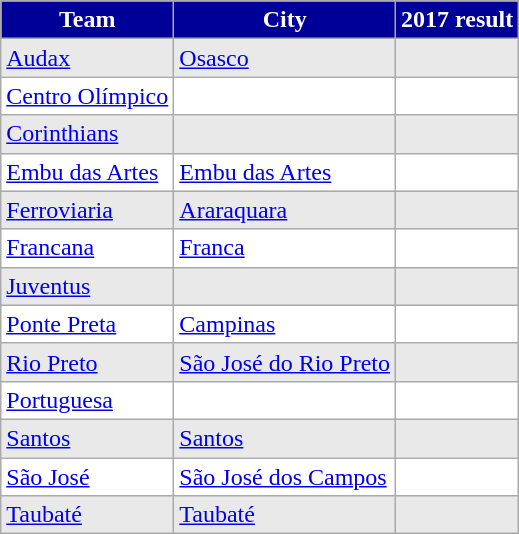<table border="0,75" cellpadding="2" style="border-collapse: collapse;" class="wikitable sortable">
<tr>
<th style="background: #009; color: #fff;">Team</th>
<th style="background: #009; color: #fff;">City</th>
<th style="background: #009; color: #fff;">2017 result </th>
</tr>
<tr style="background:#e9e9e9; color:black">
<td><a href='#'>Audax</a></td>
<td><a href='#'>Osasco</a></td>
<td></td>
</tr>
<tr style="background:white; color:black">
<td><a href='#'>Centro Olímpico</a></td>
<td></td>
<td></td>
</tr>
<tr style="background:#e9e9e9; color:black">
<td><a href='#'>Corinthians</a></td>
<td></td>
<td></td>
</tr>
<tr style="background:white; color:black">
<td><a href='#'>Embu das Artes</a></td>
<td><a href='#'>Embu das Artes</a></td>
<td></td>
</tr>
<tr style="background:#e9e9e9; color:black">
<td><a href='#'>Ferroviaria</a></td>
<td><a href='#'>Araraquara</a></td>
<td></td>
</tr>
<tr style="background:white; color:black">
<td><a href='#'>Francana</a></td>
<td><a href='#'>Franca</a></td>
<td></td>
</tr>
<tr style="background:#e9e9e9; color:black">
<td><a href='#'>Juventus</a></td>
<td></td>
<td></td>
</tr>
<tr style="background:white; color:black">
<td><a href='#'>Ponte Preta</a></td>
<td><a href='#'>Campinas</a></td>
<td></td>
</tr>
<tr style="background:#e9e9e9; color:black">
<td><a href='#'>Rio Preto</a></td>
<td><a href='#'>São José do Rio Preto</a></td>
<td></td>
</tr>
<tr style="background:white; color:black">
<td><a href='#'>Portuguesa</a></td>
<td></td>
<td></td>
</tr>
<tr style="background:#e9e9e9; color:black">
<td><a href='#'>Santos</a></td>
<td><a href='#'>Santos</a></td>
<td></td>
</tr>
<tr style="background:white; color:black">
<td><a href='#'>São José</a></td>
<td><a href='#'>São José dos Campos</a></td>
<td></td>
</tr>
<tr style="background:#e9e9e9;; color:black">
<td><a href='#'>Taubaté</a></td>
<td><a href='#'>Taubaté</a></td>
<td></td>
</tr>
</table>
